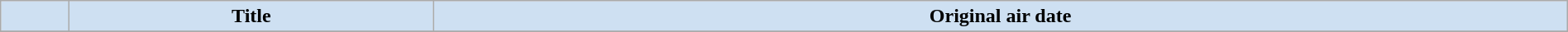<table class="wikitable plainrowheaders" style="width: 100%; margin-right: 0;">
<tr>
<th style="background: #CEE0F2"></th>
<th style="background: #CEE0F2">Title</th>
<th style="background: #CEE0F2">Original air date</th>
</tr>
<tr>
</tr>
</table>
